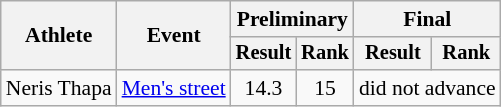<table class=wikitable style=font-size:90%;text-align:center>
<tr>
<th rowspan=2>Athlete</th>
<th rowspan=2>Event</th>
<th colspan=2>Preliminary</th>
<th colspan=2>Final</th>
</tr>
<tr style="font-size:95%">
<th>Result</th>
<th>Rank</th>
<th>Result</th>
<th>Rank</th>
</tr>
<tr>
<td align=left>Neris Thapa</td>
<td align=left><a href='#'>Men's street</a></td>
<td>14.3</td>
<td>15</td>
<td colspan=2>did not advance</td>
</tr>
</table>
